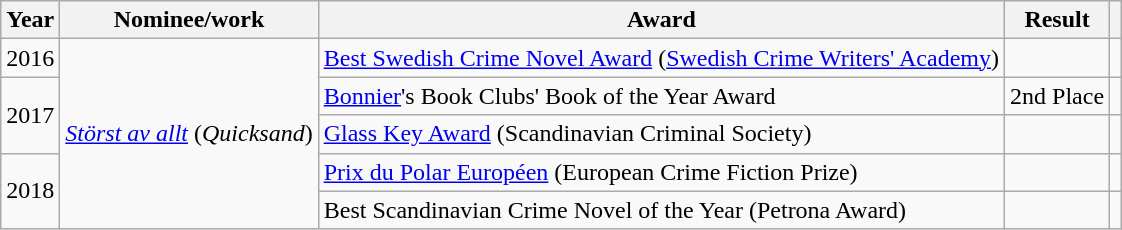<table class="wikitable">
<tr>
<th>Year</th>
<th>Nominee/work</th>
<th>Award</th>
<th>Result</th>
<th></th>
</tr>
<tr>
<td>2016</td>
<td rowspan="5" style="text-align: center;"><em><a href='#'>Störst av allt</a></em> (<em>Quicksand</em>)</td>
<td><a href='#'>Best Swedish Crime Novel Award</a> (<a href='#'>Swedish Crime Writers' Academy</a>)</td>
<td></td>
<td style="text-align: center;"></td>
</tr>
<tr>
<td rowspan="2">2017</td>
<td><a href='#'>Bonnier</a>'s Book Clubs' Book of the Year Award</td>
<td style="text-align: center;">2nd Place</td>
<td></td>
</tr>
<tr>
<td><a href='#'>Glass Key Award</a> (Scandinavian Criminal Society)</td>
<td></td>
<td style="text-align: center;"></td>
</tr>
<tr>
<td rowspan="2">2018</td>
<td><a href='#'>Prix du Polar Européen</a> (European Crime Fiction Prize)</td>
<td></td>
<td style="text-align: center;"></td>
</tr>
<tr>
<td>Best Scandinavian Crime Novel of the Year (Petrona Award)</td>
<td></td>
<td style="text-align: center;"></td>
</tr>
</table>
